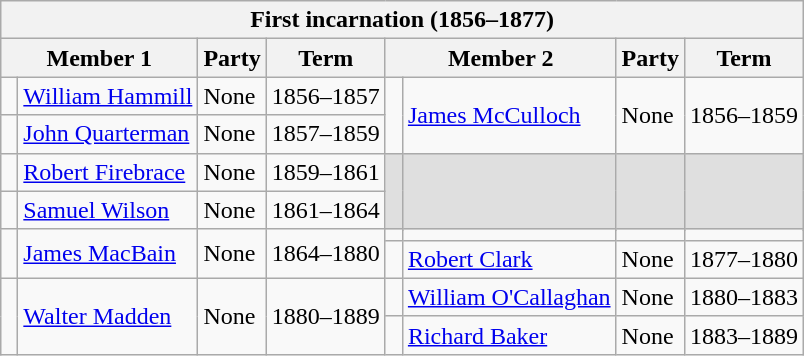<table class="wikitable">
<tr>
<th colspan="8">First incarnation (1856–1877)</th>
</tr>
<tr>
<th colspan="2">Member 1</th>
<th>Party</th>
<th>Term</th>
<th colspan="2">Member 2</th>
<th>Party</th>
<th>Term</th>
</tr>
<tr>
<td> </td>
<td><a href='#'>William Hammill</a></td>
<td>None</td>
<td>1856–1857</td>
<td rowspan=2 > </td>
<td rowspan=2><a href='#'>James McCulloch</a></td>
<td rowspan=2>None</td>
<td rowspan=2>1856–1859</td>
</tr>
<tr>
<td> </td>
<td><a href='#'>John Quarterman</a></td>
<td>None</td>
<td>1857–1859</td>
</tr>
<tr>
<td> </td>
<td><a href='#'>Robert Firebrace</a></td>
<td>None</td>
<td>1859–1861</td>
<td rowspan=3  bgcolor=#DFDFDF> </td>
<td rowspan=3  bgcolor=#DFDFDF> </td>
<td rowspan=3  bgcolor=#DFDFDF> </td>
<td rowspan=3  bgcolor=#DFDFDF> </td>
</tr>
<tr>
<td> </td>
<td><a href='#'>Samuel Wilson</a></td>
<td>None</td>
<td>1861–1864</td>
</tr>
<tr>
<td rowspan=3 > </td>
<td rowspan=3><a href='#'>James MacBain</a></td>
<td rowspan=3>None</td>
<td rowspan=3>1864–1880</td>
</tr>
<tr>
<td></td>
<td></td>
<td></td>
<td></td>
</tr>
<tr>
<td> </td>
<td><a href='#'>Robert Clark</a></td>
<td>None</td>
<td>1877–1880</td>
</tr>
<tr>
<td rowspan="2" > </td>
<td rowspan="2"><a href='#'>Walter Madden</a></td>
<td rowspan="2">None</td>
<td rowspan="2">1880–1889</td>
<td> </td>
<td><a href='#'>William O'Callaghan</a></td>
<td>None</td>
<td>1880–1883</td>
</tr>
<tr>
<td> </td>
<td><a href='#'>Richard Baker</a></td>
<td>None</td>
<td>1883–1889</td>
</tr>
</table>
